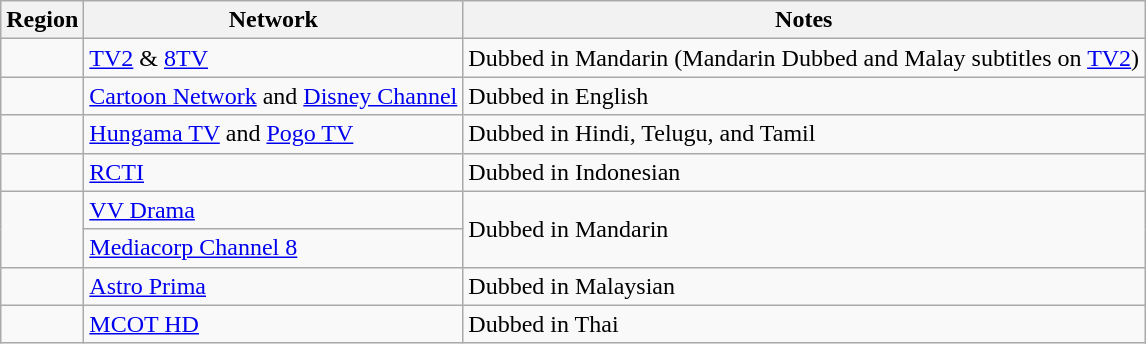<table class="wikitable">
<tr>
<th>Region</th>
<th>Network</th>
<th>Notes</th>
</tr>
<tr>
<td></td>
<td><a href='#'>TV2</a> & <a href='#'>8TV</a></td>
<td>Dubbed in Mandarin (Mandarin Dubbed and Malay subtitles on <a href='#'>TV2</a>)</td>
</tr>
<tr>
<td></td>
<td><a href='#'>Cartoon Network</a> and <a href='#'>Disney Channel</a></td>
<td>Dubbed in English</td>
</tr>
<tr>
<td></td>
<td><a href='#'>Hungama TV</a> and <a href='#'>Pogo TV</a></td>
<td>Dubbed in Hindi, Telugu, and Tamil</td>
</tr>
<tr>
<td></td>
<td><a href='#'>RCTI</a></td>
<td>Dubbed in Indonesian</td>
</tr>
<tr>
<td rowspan="2"></td>
<td><a href='#'>VV Drama</a></td>
<td rowspan="2">Dubbed in Mandarin</td>
</tr>
<tr>
<td><a href='#'>Mediacorp Channel 8</a></td>
</tr>
<tr>
<td></td>
<td><a href='#'>Astro Prima</a></td>
<td>Dubbed in Malaysian</td>
</tr>
<tr>
<td></td>
<td><a href='#'>MCOT HD</a></td>
<td>Dubbed in Thai</td>
</tr>
</table>
